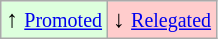<table class="wikitable" align="center">
<tr>
<td style="background:#ddffdd">↑ <small><a href='#'>Promoted</a></small></td>
<td style="background:#ffcccc">↓ <small><a href='#'>Relegated</a></small></td>
</tr>
</table>
